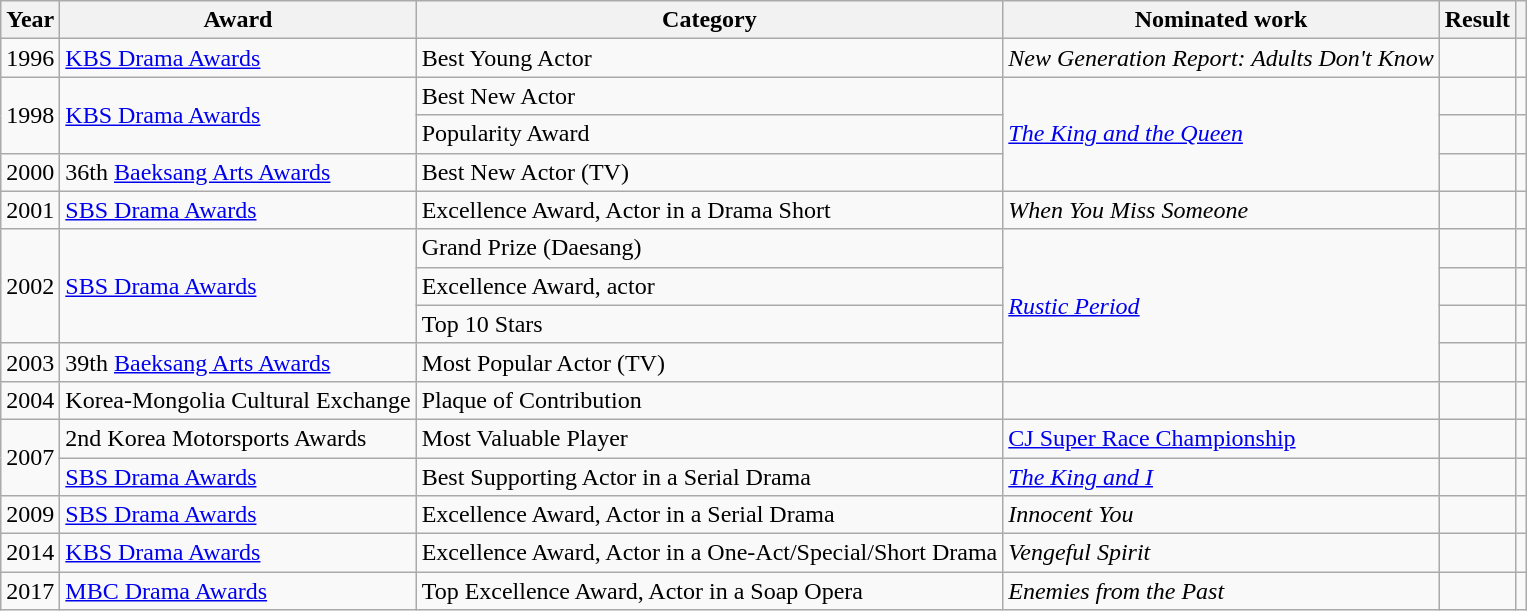<table class="wikitable sortable">
<tr>
<th>Year</th>
<th>Award</th>
<th>Category</th>
<th>Nominated work</th>
<th>Result</th>
<th scope="col" class="unsortable"></th>
</tr>
<tr>
<td>1996</td>
<td><a href='#'>KBS Drama Awards</a></td>
<td>Best Young Actor</td>
<td><em>New Generation Report: Adults Don't Know</em></td>
<td></td>
<td></td>
</tr>
<tr>
<td rowspan=2>1998</td>
<td rowspan=2><a href='#'>KBS Drama Awards</a></td>
<td>Best New Actor</td>
<td rowspan=3><em><a href='#'>The King and the Queen</a></em></td>
<td></td>
<td></td>
</tr>
<tr>
<td>Popularity Award</td>
<td></td>
<td></td>
</tr>
<tr>
<td>2000</td>
<td>36th <a href='#'>Baeksang Arts Awards</a></td>
<td>Best New Actor (TV)</td>
<td></td>
<td></td>
</tr>
<tr>
<td>2001</td>
<td><a href='#'>SBS Drama Awards</a></td>
<td>Excellence Award, Actor in a Drama Short</td>
<td><em>When You Miss Someone</em></td>
<td></td>
<td></td>
</tr>
<tr>
<td rowspan=3>2002</td>
<td rowspan=3><a href='#'>SBS Drama Awards</a></td>
<td>Grand Prize (Daesang)</td>
<td rowspan=4><em><a href='#'>Rustic Period</a></em></td>
<td></td>
<td></td>
</tr>
<tr>
<td>Excellence Award, actor</td>
<td></td>
<td></td>
</tr>
<tr>
<td>Top 10 Stars</td>
<td></td>
<td></td>
</tr>
<tr>
<td>2003</td>
<td>39th <a href='#'>Baeksang Arts Awards</a></td>
<td>Most Popular Actor (TV)</td>
<td></td>
<td></td>
</tr>
<tr>
<td>2004</td>
<td>Korea-Mongolia Cultural Exchange</td>
<td>Plaque of Contribution</td>
<td></td>
<td></td>
<td></td>
</tr>
<tr>
<td rowspan=2>2007</td>
<td>2nd Korea Motorsports Awards</td>
<td>Most Valuable Player</td>
<td><a href='#'>CJ Super Race Championship</a></td>
<td></td>
<td></td>
</tr>
<tr>
<td><a href='#'>SBS Drama Awards</a></td>
<td>Best Supporting Actor in a Serial Drama</td>
<td><em><a href='#'>The King and I</a></em></td>
<td></td>
<td></td>
</tr>
<tr>
<td>2009</td>
<td><a href='#'>SBS Drama Awards</a></td>
<td>Excellence Award, Actor in a Serial Drama</td>
<td><em>Innocent You</em></td>
<td></td>
<td></td>
</tr>
<tr>
<td>2014</td>
<td><a href='#'>KBS Drama Awards</a></td>
<td>Excellence Award, Actor in a One-Act/Special/Short Drama</td>
<td><em>Vengeful Spirit</em></td>
<td></td>
<td></td>
</tr>
<tr>
<td>2017</td>
<td><a href='#'>MBC Drama Awards</a></td>
<td>Top Excellence Award, Actor in a Soap Opera</td>
<td><em>Enemies from the Past</em></td>
<td></td>
<td></td>
</tr>
</table>
